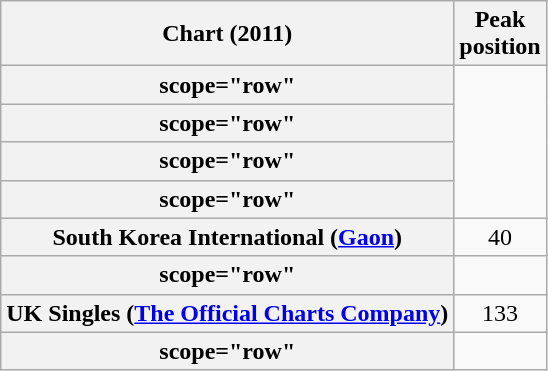<table class="wikitable sortable plainrowheaders" style="text-align:center">
<tr>
<th scope="col">Chart (2011)</th>
<th scope="col">Peak<br>position</th>
</tr>
<tr>
<th>scope="row"</th>
</tr>
<tr>
<th>scope="row"</th>
</tr>
<tr>
<th>scope="row"</th>
</tr>
<tr>
<th>scope="row"</th>
</tr>
<tr>
<th scope="row">South Korea International (<a href='#'>Gaon</a>)</th>
<td>40</td>
</tr>
<tr>
<th>scope="row"</th>
</tr>
<tr>
<th scope="row">UK Singles (<a href='#'>The Official Charts Company</a>)</th>
<td align="center">133</td>
</tr>
<tr>
<th>scope="row"</th>
</tr>
</table>
